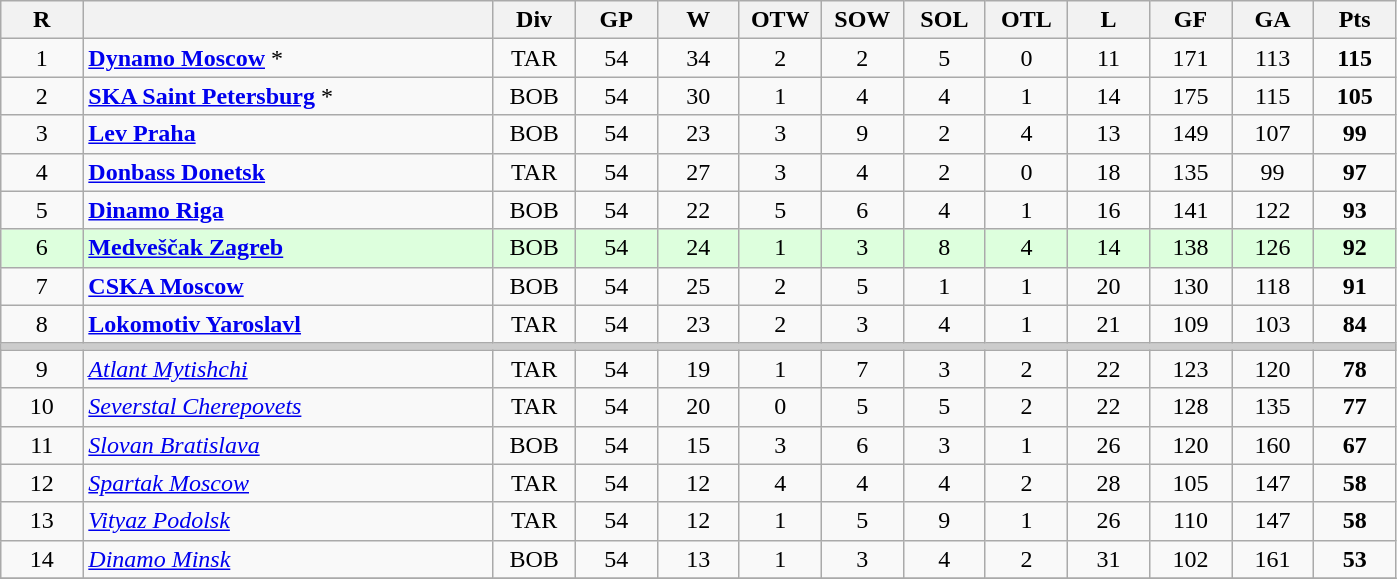<table class="wikitable sortable" style="text-align:center;">
<tr>
<th bgcolor="#DDDDFF" width="5%">R</th>
<th bgcolor="#DDDDFF" width="25%"></th>
<th bgcolor="#DDDDFF" width="5%">Div</th>
<th bgcolor="#DDDDFF" width="5%">GP</th>
<th bgcolor="#DDDDFF" width="5%">W</th>
<th bgcolor="#DDDDFF" width="5%">OTW</th>
<th bgcolor="#DDDDFF" width="5%">SOW</th>
<th bgcolor="#DDDDFF" width="5%">SOL</th>
<th bgcolor="#DDDDFF" width="5%">OTL</th>
<th bgcolor="#DDDDFF" width="5%">L</th>
<th bgcolor="#DDDDFF" width="5%">GF</th>
<th bgcolor="#DDDDFF" width="5%">GA</th>
<th bgcolor="#DDDDFF" width="5%">Pts</th>
</tr>
<tr>
<td>1</td>
<td align=left>  <strong><a href='#'>Dynamo Moscow</a></strong> *</td>
<td>TAR</td>
<td>54</td>
<td>34</td>
<td>2</td>
<td>2</td>
<td>5</td>
<td>0</td>
<td>11</td>
<td>171</td>
<td>113</td>
<td><strong>115</strong></td>
</tr>
<tr>
<td>2</td>
<td align=left> <strong><a href='#'>SKA Saint Petersburg</a></strong> *</td>
<td>BOB</td>
<td>54</td>
<td>30</td>
<td>1</td>
<td>4</td>
<td>4</td>
<td>1</td>
<td>14</td>
<td>175</td>
<td>115</td>
<td><strong>105</strong></td>
</tr>
<tr>
<td>3</td>
<td align=left>  <strong><a href='#'>Lev Praha</a></strong></td>
<td>BOB</td>
<td>54</td>
<td>23</td>
<td>3</td>
<td>9</td>
<td>2</td>
<td>4</td>
<td>13</td>
<td>149</td>
<td>107</td>
<td><strong>99</strong></td>
</tr>
<tr>
<td>4</td>
<td align=left>  <strong><a href='#'>Donbass Donetsk</a></strong></td>
<td>TAR</td>
<td>54</td>
<td>27</td>
<td>3</td>
<td>4</td>
<td>2</td>
<td>0</td>
<td>18</td>
<td>135</td>
<td>99</td>
<td><strong>97</strong></td>
</tr>
<tr>
<td>5</td>
<td align=left>  <strong><a href='#'>Dinamo Riga</a></strong></td>
<td>BOB</td>
<td>54</td>
<td>22</td>
<td>5</td>
<td>6</td>
<td>4</td>
<td>1</td>
<td>16</td>
<td>141</td>
<td>122</td>
<td><strong>93</strong></td>
</tr>
<tr bgcolor=ddffdd>
<td>6</td>
<td align=left>  <strong><a href='#'>Medveščak Zagreb</a></strong></td>
<td>BOB</td>
<td>54</td>
<td>24</td>
<td>1</td>
<td>3</td>
<td>8</td>
<td>4</td>
<td>14</td>
<td>138</td>
<td>126</td>
<td><strong>92</strong></td>
</tr>
<tr>
<td>7</td>
<td align=left>  <strong><a href='#'>CSKA Moscow</a></strong></td>
<td>BOB</td>
<td>54</td>
<td>25</td>
<td>2</td>
<td>5</td>
<td>1</td>
<td>1</td>
<td>20</td>
<td>130</td>
<td>118</td>
<td><strong>91</strong></td>
</tr>
<tr>
<td>8</td>
<td align=left>  <strong><a href='#'>Lokomotiv Yaroslavl</a></strong></td>
<td>TAR</td>
<td>54</td>
<td>23</td>
<td>2</td>
<td>3</td>
<td>4</td>
<td>1</td>
<td>21</td>
<td>109</td>
<td>103</td>
<td><strong>84</strong></td>
</tr>
<tr class="unsortable" style="color:#cccccc;background-color:#cccccc;height:3px">
<td colspan="13" style="height:3px;font-size:1px"></td>
</tr>
<tr>
<td>9</td>
<td align=left>  <em><a href='#'>Atlant Mytishchi</a></em></td>
<td>TAR</td>
<td>54</td>
<td>19</td>
<td>1</td>
<td>7</td>
<td>3</td>
<td>2</td>
<td>22</td>
<td>123</td>
<td>120</td>
<td><strong>78</strong></td>
</tr>
<tr>
<td>10</td>
<td align=left> <em><a href='#'>Severstal Cherepovets</a></em></td>
<td>TAR</td>
<td>54</td>
<td>20</td>
<td>0</td>
<td>5</td>
<td>5</td>
<td>2</td>
<td>22</td>
<td>128</td>
<td>135</td>
<td><strong>77</strong></td>
</tr>
<tr>
<td>11</td>
<td align=left>  <em><a href='#'>Slovan Bratislava</a></em></td>
<td>BOB</td>
<td>54</td>
<td>15</td>
<td>3</td>
<td>6</td>
<td>3</td>
<td>1</td>
<td>26</td>
<td>120</td>
<td>160</td>
<td><strong>67</strong></td>
</tr>
<tr>
<td>12</td>
<td align=left> <em><a href='#'>Spartak Moscow</a></em></td>
<td>TAR</td>
<td>54</td>
<td>12</td>
<td>4</td>
<td>4</td>
<td>4</td>
<td>2</td>
<td>28</td>
<td>105</td>
<td>147</td>
<td><strong>58</strong></td>
</tr>
<tr>
<td>13</td>
<td align=left> <em><a href='#'>Vityaz Podolsk</a></em></td>
<td>TAR</td>
<td>54</td>
<td>12</td>
<td>1</td>
<td>5</td>
<td>9</td>
<td>1</td>
<td>26</td>
<td>110</td>
<td>147</td>
<td><strong>58</strong></td>
</tr>
<tr>
<td>14</td>
<td align=left>  <em><a href='#'>Dinamo Minsk</a></em></td>
<td>BOB</td>
<td>54</td>
<td>13</td>
<td>1</td>
<td>3</td>
<td>4</td>
<td>2</td>
<td>31</td>
<td>102</td>
<td>161</td>
<td><strong>53</strong></td>
</tr>
<tr>
</tr>
</table>
